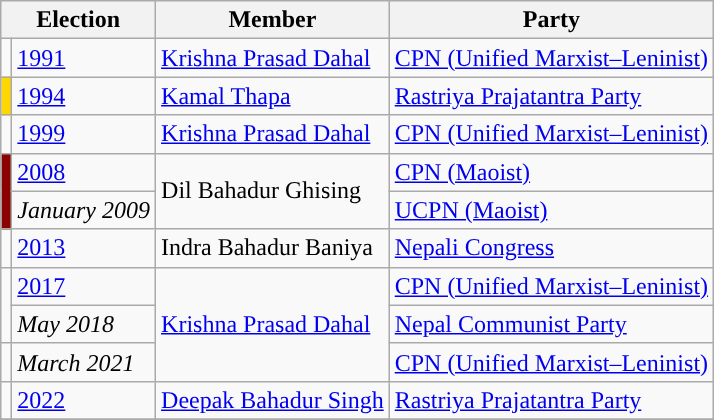<table class="wikitable">
<tr>
<th colspan="2">Election</th>
<th>Member</th>
<th>Party</th>
</tr>
<tr>
<td style="background-color:"></td>
<td><a href='#'>1991</a></td>
<td><a href='#'>Krishna Prasad Dahal</a></td>
<td><a href='#'>CPN (Unified Marxist–Leninist)</a></td>
</tr>
<tr>
<td style="background-color:gold"></td>
<td><a href='#'>1994</a></td>
<td><a href='#'>Kamal Thapa</a></td>
<td><a href='#'>Rastriya Prajatantra Party</a></td>
</tr>
<tr>
<td style="background-color:"></td>
<td><a href='#'>1999</a></td>
<td><a href='#'>Krishna Prasad Dahal</a></td>
<td><a href='#'>CPN (Unified Marxist–Leninist)</a></td>
</tr>
<tr>
<td rowspan="2" style="background-color:darkred"></td>
<td><a href='#'>2008</a></td>
<td rowspan="2">Dil Bahadur Ghising</td>
<td><a href='#'>CPN (Maoist)</a></td>
</tr>
<tr>
<td><em>January 2009</em></td>
<td><a href='#'>UCPN (Maoist)</a></td>
</tr>
<tr>
<td style="background-color:"></td>
<td><a href='#'>2013</a></td>
<td>Indra Bahadur Baniya</td>
<td><a href='#'>Nepali Congress</a></td>
</tr>
<tr>
<td rowspan="2" style="background-color:"></td>
<td><a href='#'>2017</a></td>
<td rowspan="3"><a href='#'>Krishna Prasad Dahal</a></td>
<td><a href='#'>CPN (Unified Marxist–Leninist)</a></td>
</tr>
<tr>
<td><em>May 2018</em></td>
<td><a href='#'>Nepal Communist Party</a></td>
</tr>
<tr>
<td></td>
<td><em>March 2021</em></td>
<td><a href='#'>CPN (Unified Marxist–Leninist)</a></td>
</tr>
<tr>
<td></td>
<td><a href='#'>2022</a></td>
<td><a href='#'>Deepak Bahadur Singh</a></td>
<td><a href='#'>Rastriya Prajatantra Party</a></td>
</tr>
<tr>
</tr>
</table>
